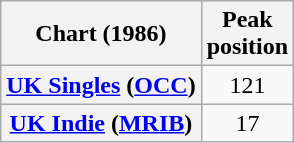<table class="wikitable sortable plainrowheaders" style="text-align:center">
<tr>
<th>Chart (1986)</th>
<th>Peak<br>position</th>
</tr>
<tr>
<th scope="row"><a href='#'>UK Singles</a> (<a href='#'>OCC</a>)</th>
<td>121</td>
</tr>
<tr>
<th scope="row"><a href='#'>UK Indie</a> (<a href='#'>MRIB</a>)</th>
<td>17</td>
</tr>
</table>
